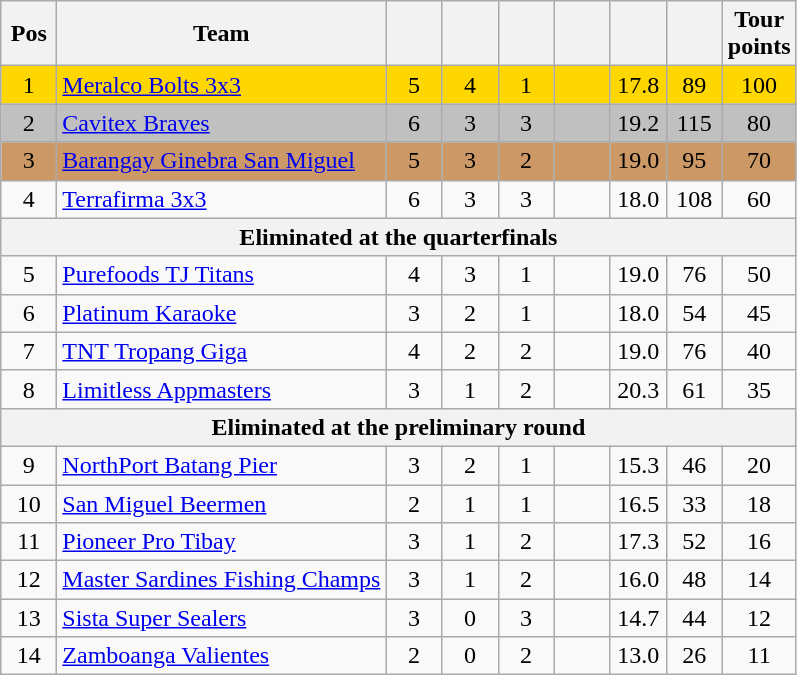<table class="wikitable" style="text-align:center">
<tr>
<th width=30>Pos</th>
<th width=180>Team</th>
<th width=30></th>
<th width=30></th>
<th width=30></th>
<th width=30></th>
<th width=30></th>
<th width=30></th>
<th width=30>Tour points</th>
</tr>
<tr bgcolor=gold>
<td>1</td>
<td align=left><a href='#'>Meralco Bolts 3x3</a></td>
<td>5</td>
<td>4</td>
<td>1</td>
<td></td>
<td>17.8</td>
<td>89</td>
<td>100</td>
</tr>
<tr bgcolor=silver>
<td>2</td>
<td align=left><a href='#'>Cavitex Braves</a></td>
<td>6</td>
<td>3</td>
<td>3</td>
<td></td>
<td>19.2</td>
<td>115</td>
<td>80</td>
</tr>
<tr bgcolor=cc9966>
<td>3</td>
<td align=left><a href='#'>Barangay Ginebra San Miguel</a></td>
<td>5</td>
<td>3</td>
<td>2</td>
<td></td>
<td>19.0</td>
<td>95</td>
<td>70</td>
</tr>
<tr>
<td>4</td>
<td align=left><a href='#'>Terrafirma 3x3</a></td>
<td>6</td>
<td>3</td>
<td>3</td>
<td></td>
<td>18.0</td>
<td>108</td>
<td>60</td>
</tr>
<tr>
<th colspan=9>Eliminated at the quarterfinals</th>
</tr>
<tr>
<td>5</td>
<td align=left><a href='#'>Purefoods TJ Titans</a></td>
<td>4</td>
<td>3</td>
<td>1</td>
<td></td>
<td>19.0</td>
<td>76</td>
<td>50</td>
</tr>
<tr>
<td>6</td>
<td align=left><a href='#'>Platinum Karaoke</a></td>
<td>3</td>
<td>2</td>
<td>1</td>
<td></td>
<td>18.0</td>
<td>54</td>
<td>45</td>
</tr>
<tr>
<td>7</td>
<td align=left><a href='#'>TNT Tropang Giga</a></td>
<td>4</td>
<td>2</td>
<td>2</td>
<td></td>
<td>19.0</td>
<td>76</td>
<td>40</td>
</tr>
<tr>
<td>8</td>
<td align=left><a href='#'>Limitless Appmasters</a></td>
<td>3</td>
<td>1</td>
<td>2</td>
<td></td>
<td>20.3</td>
<td>61</td>
<td>35</td>
</tr>
<tr>
<th colspan=9>Eliminated at the preliminary round</th>
</tr>
<tr>
<td>9</td>
<td align=left><a href='#'>NorthPort Batang Pier</a></td>
<td>3</td>
<td>2</td>
<td>1</td>
<td></td>
<td>15.3</td>
<td>46</td>
<td>20</td>
</tr>
<tr>
<td>10</td>
<td align=left><a href='#'>San Miguel Beermen</a></td>
<td>2</td>
<td>1</td>
<td>1</td>
<td></td>
<td>16.5</td>
<td>33</td>
<td>18</td>
</tr>
<tr>
<td>11</td>
<td align=left><a href='#'>Pioneer Pro Tibay</a></td>
<td>3</td>
<td>1</td>
<td>2</td>
<td></td>
<td>17.3</td>
<td>52</td>
<td>16</td>
</tr>
<tr>
<td>12</td>
<td align=left nowrap><a href='#'>Master Sardines Fishing Champs</a></td>
<td>3</td>
<td>1</td>
<td>2</td>
<td></td>
<td>16.0</td>
<td>48</td>
<td>14</td>
</tr>
<tr>
<td>13</td>
<td align=left><a href='#'>Sista Super Sealers</a></td>
<td>3</td>
<td>0</td>
<td>3</td>
<td></td>
<td>14.7</td>
<td>44</td>
<td>12</td>
</tr>
<tr>
<td>14</td>
<td align=left><a href='#'>Zamboanga Valientes</a></td>
<td>2</td>
<td>0</td>
<td>2</td>
<td></td>
<td>13.0</td>
<td>26</td>
<td>11</td>
</tr>
</table>
